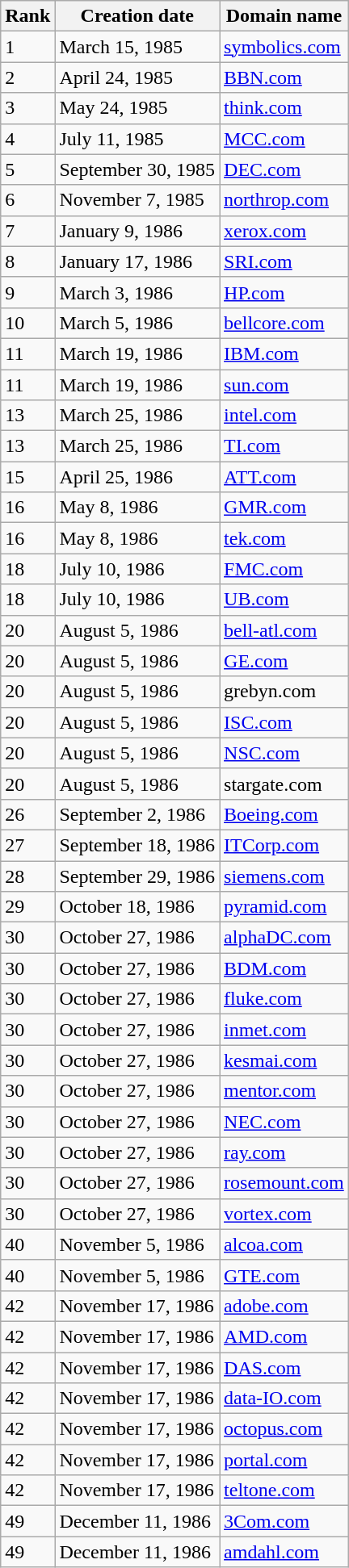<table class="wikitable" style="float:left">
<tr>
<th>Rank</th>
<th>Creation date</th>
<th>Domain name</th>
</tr>
<tr>
<td>1</td>
<td>March 15, 1985</td>
<td><a href='#'>symbolics.com</a></td>
</tr>
<tr>
<td>2</td>
<td>April 24, 1985</td>
<td><a href='#'>BBN.com</a></td>
</tr>
<tr>
<td>3</td>
<td>May 24, 1985</td>
<td><a href='#'>think.com</a></td>
</tr>
<tr>
<td>4</td>
<td>July 11, 1985</td>
<td><a href='#'>MCC.com</a></td>
</tr>
<tr>
<td>5</td>
<td>September 30, 1985</td>
<td><a href='#'>DEC.com</a></td>
</tr>
<tr>
<td>6</td>
<td>November 7, 1985</td>
<td><a href='#'>northrop.com</a></td>
</tr>
<tr>
<td>7</td>
<td>January 9, 1986</td>
<td><a href='#'>xerox.com</a></td>
</tr>
<tr>
<td>8</td>
<td>January 17, 1986</td>
<td><a href='#'>SRI.com</a></td>
</tr>
<tr>
<td>9</td>
<td>March 3, 1986</td>
<td><a href='#'>HP.com</a></td>
</tr>
<tr>
<td>10</td>
<td>March 5, 1986</td>
<td><a href='#'>bellcore.com</a></td>
</tr>
<tr>
<td>11</td>
<td>March 19, 1986</td>
<td><a href='#'>IBM.com</a></td>
</tr>
<tr>
<td>11</td>
<td>March 19, 1986</td>
<td><a href='#'>sun.com</a></td>
</tr>
<tr>
<td>13</td>
<td>March 25, 1986</td>
<td><a href='#'>intel.com</a></td>
</tr>
<tr>
<td>13</td>
<td>March 25, 1986</td>
<td><a href='#'>TI.com</a></td>
</tr>
<tr>
<td>15</td>
<td>April 25, 1986</td>
<td><a href='#'>ATT.com</a></td>
</tr>
<tr>
<td>16</td>
<td>May 8, 1986</td>
<td><a href='#'>GMR.com</a></td>
</tr>
<tr>
<td>16</td>
<td>May 8, 1986</td>
<td><a href='#'>tek.com</a></td>
</tr>
<tr>
<td>18</td>
<td>July 10, 1986</td>
<td><a href='#'>FMC.com</a></td>
</tr>
<tr>
<td>18</td>
<td>July 10, 1986</td>
<td><a href='#'>UB.com</a></td>
</tr>
<tr>
<td>20</td>
<td>August 5, 1986</td>
<td><a href='#'>bell-atl.com</a></td>
</tr>
<tr>
<td>20</td>
<td>August 5, 1986</td>
<td><a href='#'>GE.com</a></td>
</tr>
<tr>
<td>20</td>
<td>August 5, 1986</td>
<td>grebyn.com</td>
</tr>
<tr>
<td>20</td>
<td>August 5, 1986</td>
<td><a href='#'>ISC.com</a></td>
</tr>
<tr>
<td>20</td>
<td>August 5, 1986</td>
<td><a href='#'>NSC.com</a></td>
</tr>
<tr>
<td>20</td>
<td>August 5, 1986</td>
<td>stargate.com</td>
</tr>
<tr>
<td>26</td>
<td>September 2, 1986</td>
<td><a href='#'>Boeing.com</a></td>
</tr>
<tr>
<td>27</td>
<td>September 18, 1986</td>
<td><a href='#'>ITCorp.com</a></td>
</tr>
<tr>
<td>28</td>
<td>September 29, 1986</td>
<td><a href='#'>siemens.com</a></td>
</tr>
<tr>
<td>29</td>
<td>October 18, 1986</td>
<td><a href='#'>pyramid.com</a></td>
</tr>
<tr>
<td>30</td>
<td>October 27, 1986</td>
<td><a href='#'>alphaDC.com</a></td>
</tr>
<tr>
<td>30</td>
<td>October 27, 1986</td>
<td><a href='#'>BDM.com</a></td>
</tr>
<tr>
<td>30</td>
<td>October 27, 1986</td>
<td><a href='#'>fluke.com</a></td>
</tr>
<tr>
<td>30</td>
<td>October 27, 1986</td>
<td><a href='#'>inmet.com</a></td>
</tr>
<tr>
<td>30</td>
<td>October 27, 1986</td>
<td><a href='#'>kesmai.com</a></td>
</tr>
<tr>
<td>30</td>
<td>October 27, 1986</td>
<td><a href='#'>mentor.com</a></td>
</tr>
<tr>
<td>30</td>
<td>October 27, 1986</td>
<td><a href='#'>NEC.com</a></td>
</tr>
<tr>
<td>30</td>
<td>October 27, 1986</td>
<td><a href='#'>ray.com</a></td>
</tr>
<tr>
<td>30</td>
<td>October 27, 1986</td>
<td><a href='#'>rosemount.com</a></td>
</tr>
<tr>
<td>30</td>
<td>October 27, 1986</td>
<td><a href='#'>vortex.com</a></td>
</tr>
<tr>
<td>40</td>
<td>November 5, 1986</td>
<td><a href='#'>alcoa.com</a></td>
</tr>
<tr>
<td>40</td>
<td>November 5, 1986</td>
<td><a href='#'>GTE.com</a></td>
</tr>
<tr>
<td>42</td>
<td>November 17, 1986</td>
<td><a href='#'>adobe.com</a></td>
</tr>
<tr>
<td>42</td>
<td>November 17, 1986</td>
<td><a href='#'>AMD.com</a></td>
</tr>
<tr>
<td>42</td>
<td>November 17, 1986</td>
<td><a href='#'>DAS.com</a></td>
</tr>
<tr>
<td>42</td>
<td>November 17, 1986</td>
<td><a href='#'>data-IO.com</a></td>
</tr>
<tr>
<td>42</td>
<td>November 17, 1986</td>
<td><a href='#'>octopus.com</a></td>
</tr>
<tr>
<td>42</td>
<td>November 17, 1986</td>
<td><a href='#'>portal.com</a></td>
</tr>
<tr>
<td>42</td>
<td>November 17, 1986</td>
<td><a href='#'>teltone.com</a></td>
</tr>
<tr>
<td>49</td>
<td>December 11, 1986</td>
<td><a href='#'>3Com.com</a></td>
</tr>
<tr>
<td>49</td>
<td>December 11, 1986</td>
<td><a href='#'>amdahl.com</a></td>
</tr>
</table>
